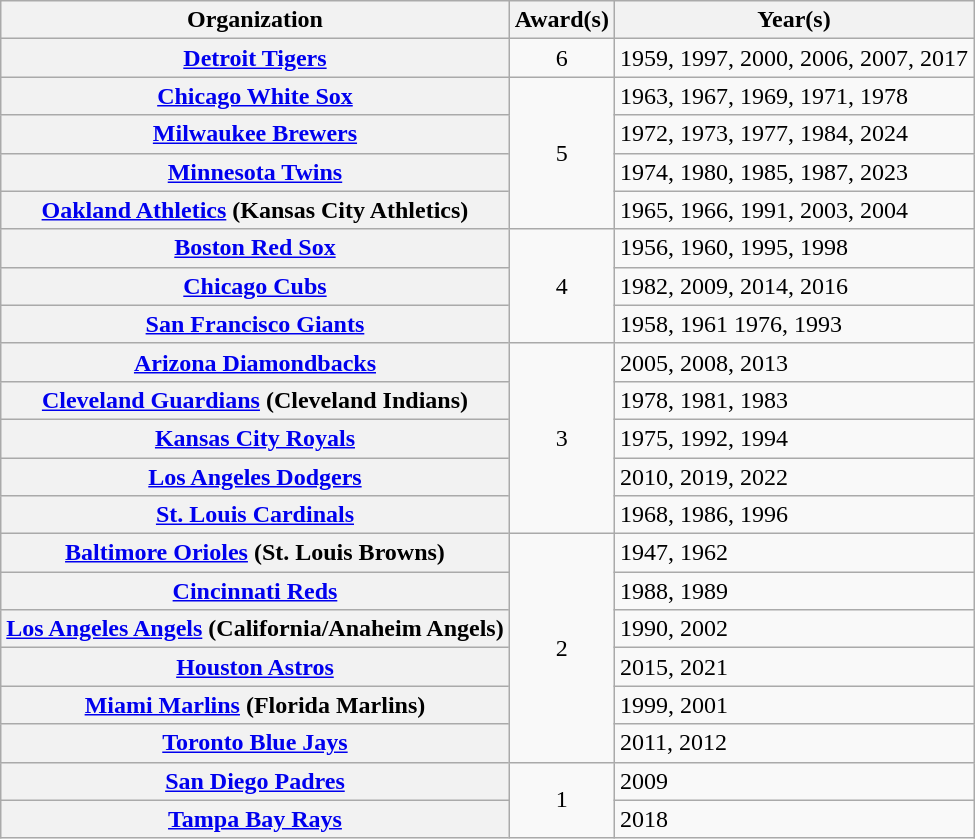<table class="wikitable sortable plainrowheaders" style="text-align:left">
<tr>
<th scope="col">Organization</th>
<th scope="col">Award(s)</th>
<th scope="col">Year(s)</th>
</tr>
<tr>
<th scope="row"><strong><a href='#'>Detroit Tigers</a></strong></th>
<td style="text-align:center">6</td>
<td>1959, 1997, 2000, 2006, 2007, 2017</td>
</tr>
<tr>
<th scope="row"><a href='#'>Chicago White Sox</a></th>
<td style="text-align:center" rowspan="4">5</td>
<td>1963, 1967, 1969, 1971, 1978</td>
</tr>
<tr>
<th scope="row"><strong><a href='#'>Milwaukee Brewers</a></strong></th>
<td>1972, 1973, 1977, 1984, 2024</td>
</tr>
<tr>
<th scope="row"><strong><a href='#'>Minnesota Twins</a></strong></th>
<td>1974, 1980, 1985, 1987, 2023</td>
</tr>
<tr>
<th scope="row"><strong><a href='#'>Oakland Athletics</a></strong> (Kansas City Athletics)</th>
<td>1965, 1966, 1991, 2003, 2004</td>
</tr>
<tr>
<th scope="row"><a href='#'>Boston Red Sox</a></th>
<td style="text-align:center" rowspan="3">4</td>
<td>1956, 1960, 1995, 1998</td>
</tr>
<tr>
<th scope="row"><strong><a href='#'>Chicago Cubs</a></strong></th>
<td>1982, 2009, 2014, 2016</td>
</tr>
<tr>
<th scope="row"><a href='#'>San Francisco Giants</a></th>
<td>1958, 1961 1976, 1993</td>
</tr>
<tr>
<th scope="row"><a href='#'>Arizona Diamondbacks</a></th>
<td style="text-align:center" rowspan="5">3</td>
<td>2005, 2008, 2013</td>
</tr>
<tr>
<th scope="row"><strong><a href='#'>Cleveland Guardians</a></strong> (Cleveland Indians)</th>
<td>1978, 1981, 1983</td>
</tr>
<tr>
<th scope="row"><strong><a href='#'>Kansas City Royals</a></strong></th>
<td>1975, 1992, 1994</td>
</tr>
<tr>
<th scope="row"><strong><a href='#'>Los Angeles Dodgers</a></strong></th>
<td>2010, 2019, 2022</td>
</tr>
<tr>
<th scope="row"><strong><a href='#'>St. Louis Cardinals</a></strong></th>
<td>1968, 1986, 1996</td>
</tr>
<tr>
<th scope="row"><a href='#'>Baltimore Orioles</a> (St. Louis Browns)</th>
<td style="text-align:center" rowspan="6">2</td>
<td>1947, 1962</td>
</tr>
<tr>
<th scope="row"><strong><a href='#'>Cincinnati Reds</a></strong></th>
<td>1988, 1989</td>
</tr>
<tr>
<th scope="row"><a href='#'>Los Angeles Angels</a> (California/Anaheim Angels)</th>
<td>1990, 2002</td>
</tr>
<tr>
<th scope="row"><a href='#'>Houston Astros</a></th>
<td>2015, 2021</td>
</tr>
<tr>
<th scope="row"><strong><a href='#'>Miami Marlins</a></strong> (Florida Marlins)</th>
<td>1999, 2001</td>
</tr>
<tr>
<th scope="row"><a href='#'>Toronto Blue Jays</a></th>
<td>2011, 2012</td>
</tr>
<tr>
<th scope="row"><strong><a href='#'>San Diego Padres</a></strong></th>
<td style="text-align:center" rowspan="2">1</td>
<td>2009</td>
</tr>
<tr>
<th scope="row"><a href='#'>Tampa Bay Rays</a></th>
<td>2018</td>
</tr>
</table>
